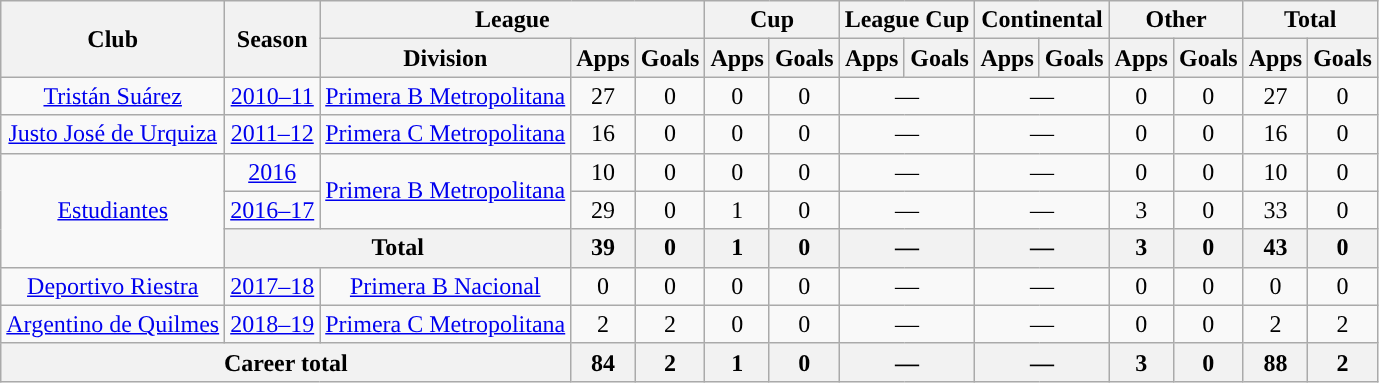<table class="wikitable" style="text-align:center">
<tr>
<th rowspan="2">Club</th>
<th rowspan="2">Season</th>
<th colspan="3">League</th>
<th colspan="2">Cup</th>
<th colspan="2">League Cup</th>
<th colspan="2">Continental</th>
<th colspan="2">Other</th>
<th colspan="2">Total</th>
</tr>
<tr>
<th>Division</th>
<th>Apps</th>
<th>Goals</th>
<th>Apps</th>
<th>Goals</th>
<th>Apps</th>
<th>Goals</th>
<th>Apps</th>
<th>Goals</th>
<th>Apps</th>
<th>Goals</th>
<th>Apps</th>
<th>Goals</th>
</tr>
<tr>
<td rowspan="1"><a href='#'>Tristán Suárez</a></td>
<td><a href='#'>2010–11</a></td>
<td rowspan="1"><a href='#'>Primera B Metropolitana</a></td>
<td>27</td>
<td>0</td>
<td>0</td>
<td>0</td>
<td colspan="2">—</td>
<td colspan="2">—</td>
<td>0</td>
<td>0</td>
<td>27</td>
<td>0</td>
</tr>
<tr>
<td rowspan="1"><a href='#'>Justo José de Urquiza</a></td>
<td><a href='#'>2011–12</a></td>
<td rowspan="1"><a href='#'>Primera C Metropolitana</a></td>
<td>16</td>
<td>0</td>
<td>0</td>
<td>0</td>
<td colspan="2">—</td>
<td colspan="2">—</td>
<td>0</td>
<td>0</td>
<td>16</td>
<td>0</td>
</tr>
<tr>
<td rowspan="3"><a href='#'>Estudiantes</a></td>
<td><a href='#'>2016</a></td>
<td rowspan="2"><a href='#'>Primera B Metropolitana</a></td>
<td>10</td>
<td>0</td>
<td>0</td>
<td>0</td>
<td colspan="2">—</td>
<td colspan="2">—</td>
<td>0</td>
<td>0</td>
<td>10</td>
<td>0</td>
</tr>
<tr>
<td><a href='#'>2016–17</a></td>
<td>29</td>
<td>0</td>
<td>1</td>
<td>0</td>
<td colspan="2">—</td>
<td colspan="2">—</td>
<td>3</td>
<td>0</td>
<td>33</td>
<td>0</td>
</tr>
<tr>
<th colspan="2">Total</th>
<th>39</th>
<th>0</th>
<th>1</th>
<th>0</th>
<th colspan="2">—</th>
<th colspan="2">—</th>
<th>3</th>
<th>0</th>
<th>43</th>
<th>0</th>
</tr>
<tr>
<td rowspan="1"><a href='#'>Deportivo Riestra</a></td>
<td><a href='#'>2017–18</a></td>
<td rowspan="1"><a href='#'>Primera B Nacional</a></td>
<td>0</td>
<td>0</td>
<td>0</td>
<td>0</td>
<td colspan="2">—</td>
<td colspan="2">—</td>
<td>0</td>
<td>0</td>
<td>0</td>
<td>0</td>
</tr>
<tr>
<td rowspan="1"><a href='#'>Argentino de Quilmes</a></td>
<td><a href='#'>2018–19</a></td>
<td rowspan="1"><a href='#'>Primera C Metropolitana</a></td>
<td>2</td>
<td>2</td>
<td>0</td>
<td>0</td>
<td colspan="2">—</td>
<td colspan="2">—</td>
<td>0</td>
<td>0</td>
<td>2</td>
<td>2</td>
</tr>
<tr>
<th colspan="3">Career total</th>
<th>84</th>
<th>2</th>
<th>1</th>
<th>0</th>
<th colspan="2">—</th>
<th colspan="2">—</th>
<th>3</th>
<th>0</th>
<th>88</th>
<th>2</th>
</tr>
</table>
